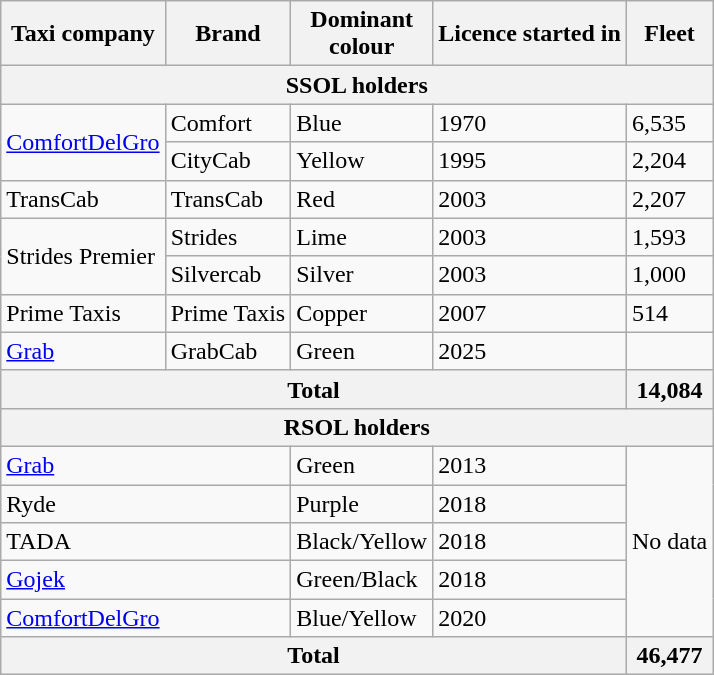<table class="wikitable">
<tr>
<th>Taxi company</th>
<th>Brand</th>
<th>Dominant<br>colour</th>
<th>Licence started in</th>
<th>Fleet</th>
</tr>
<tr>
<th colspan="5">SSOL holders</th>
</tr>
<tr>
<td rowspan="2"><a href='#'>ComfortDelGro</a></td>
<td>Comfort</td>
<td>Blue</td>
<td>1970</td>
<td>6,535</td>
</tr>
<tr>
<td>CityCab</td>
<td>Yellow</td>
<td>1995</td>
<td>2,204</td>
</tr>
<tr>
<td>TransCab</td>
<td>TransCab</td>
<td>Red</td>
<td>2003</td>
<td>2,207</td>
</tr>
<tr>
<td rowspan="2">Strides Premier</td>
<td>Strides</td>
<td>Lime</td>
<td>2003</td>
<td>1,593</td>
</tr>
<tr>
<td>Silvercab</td>
<td>Silver</td>
<td>2003</td>
<td>1,000</td>
</tr>
<tr>
<td>Prime Taxis</td>
<td>Prime Taxis</td>
<td>Copper</td>
<td>2007</td>
<td>514</td>
</tr>
<tr>
<td><a href='#'>Grab</a></td>
<td>GrabCab</td>
<td>Green</td>
<td>2025</td>
<td></td>
</tr>
<tr>
<th colspan=4><strong>Total</strong></th>
<th><strong>14,084</strong></th>
</tr>
<tr>
<th colspan="5">RSOL holders</th>
</tr>
<tr>
<td colspan="2"><a href='#'>Grab</a></td>
<td>Green</td>
<td>2013</td>
<td rowspan="5">No data</td>
</tr>
<tr>
<td colspan="2">Ryde</td>
<td>Purple</td>
<td>2018</td>
</tr>
<tr>
<td colspan="2">TADA</td>
<td>Black/Yellow</td>
<td>2018</td>
</tr>
<tr>
<td colspan="2"><a href='#'>Gojek</a></td>
<td>Green/Black</td>
<td>2018</td>
</tr>
<tr>
<td colspan="2"><a href='#'>ComfortDelGro</a></td>
<td>Blue/Yellow</td>
<td>2020</td>
</tr>
<tr>
<th colspan=4><strong>Total</strong></th>
<th><strong>46,477</strong></th>
</tr>
</table>
